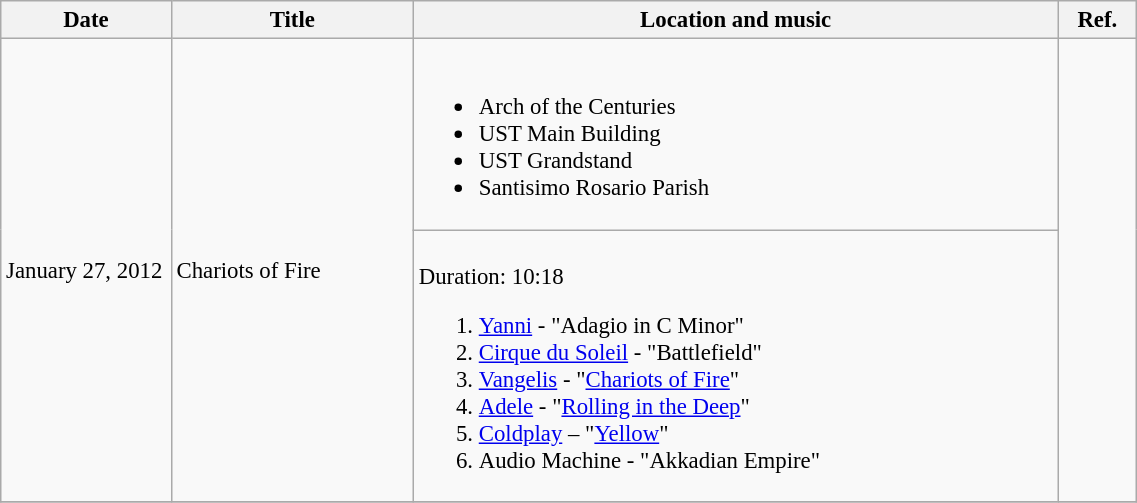<table class="wikitable" width="60%" style="font-size: 95%">
<tr>
<th width='15%'>Date</th>
<th !width='40%'>Title</th>
<th !width='40%'>Location and music</th>
<th !width='5%'>Ref.</th>
</tr>
<tr>
<td rowspan=2>January 27, 2012</td>
<td rowspan=2>Chariots of Fire</td>
<td><br><ul><li>Arch of the Centuries</li><li>UST Main Building</li><li>UST Grandstand</li><li>Santisimo Rosario Parish</li></ul></td>
<td rowspan=2 align="center"></td>
</tr>
<tr>
<td><br>Duration: 10:18<ol><li><a href='#'>Yanni</a> - "Adagio in C Minor"</li><li><a href='#'>Cirque du Soleil</a> - "Battlefield"</li><li><a href='#'>Vangelis</a> - "<a href='#'>Chariots of Fire</a>"</li><li><a href='#'>Adele</a> - "<a href='#'>Rolling in the Deep</a>"</li><li><a href='#'>Coldplay</a> – "<a href='#'>Yellow</a>"</li><li>Audio Machine - "Akkadian Empire"</li></ol></td>
</tr>
<tr>
</tr>
</table>
